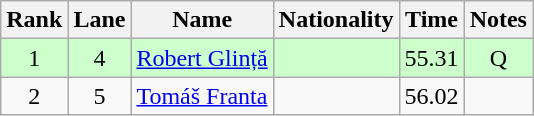<table class="wikitable sortable" style="text-align:center">
<tr>
<th>Rank</th>
<th>Lane</th>
<th>Name</th>
<th>Nationality</th>
<th>Time</th>
<th>Notes</th>
</tr>
<tr bgcolor=ccffcc>
<td>1</td>
<td>4</td>
<td align=left><a href='#'>Robert Glință</a></td>
<td align=left></td>
<td>55.31</td>
<td>Q</td>
</tr>
<tr>
<td>2</td>
<td>5</td>
<td align=left><a href='#'>Tomáš Franta</a></td>
<td align=left></td>
<td>56.02</td>
<td></td>
</tr>
</table>
